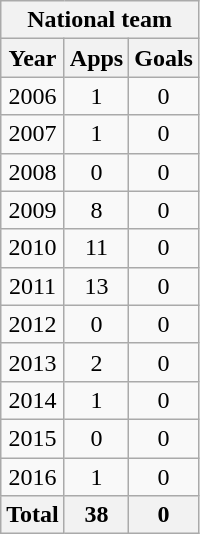<table class="wikitable" style="text-align:center">
<tr>
<th colspan=3>National team</th>
</tr>
<tr>
<th>Year</th>
<th>Apps</th>
<th>Goals</th>
</tr>
<tr>
<td>2006</td>
<td>1</td>
<td>0</td>
</tr>
<tr>
<td>2007</td>
<td>1</td>
<td>0</td>
</tr>
<tr>
<td>2008</td>
<td>0</td>
<td>0</td>
</tr>
<tr>
<td>2009</td>
<td>8</td>
<td>0</td>
</tr>
<tr>
<td>2010</td>
<td>11</td>
<td>0</td>
</tr>
<tr>
<td>2011</td>
<td>13</td>
<td>0</td>
</tr>
<tr>
<td>2012</td>
<td>0</td>
<td>0</td>
</tr>
<tr>
<td>2013</td>
<td>2</td>
<td>0</td>
</tr>
<tr>
<td>2014</td>
<td>1</td>
<td>0</td>
</tr>
<tr>
<td>2015</td>
<td>0</td>
<td>0</td>
</tr>
<tr>
<td>2016</td>
<td>1</td>
<td>0</td>
</tr>
<tr>
<th>Total</th>
<th>38</th>
<th>0</th>
</tr>
</table>
